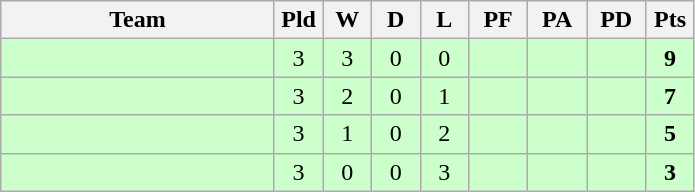<table class="wikitable" style="text-align:center;">
<tr>
<th width=175>Team</th>
<th width=25 abbr="Played">Pld</th>
<th width=25 abbr="Won">W</th>
<th width=25 abbr="Drawn">D</th>
<th width=25 abbr="Lost">L</th>
<th width=32 abbr="Points for">PF</th>
<th width=32 abbr="Points against">PA</th>
<th width=32 abbr="Points difference">PD</th>
<th width=25 abbr="Points">Pts</th>
</tr>
<tr bgcolor=ccffcc>
<td align=left></td>
<td>3</td>
<td>3</td>
<td>0</td>
<td>0</td>
<td></td>
<td></td>
<td></td>
<td><strong>9</strong></td>
</tr>
<tr bgcolor=ccffcc>
<td align=left></td>
<td>3</td>
<td>2</td>
<td>0</td>
<td>1</td>
<td></td>
<td></td>
<td></td>
<td><strong>7</strong></td>
</tr>
<tr bgcolor=ccffcc>
<td align=left></td>
<td>3</td>
<td>1</td>
<td>0</td>
<td>2</td>
<td></td>
<td></td>
<td></td>
<td><strong>5</strong></td>
</tr>
<tr bgcolor=ccffcc>
<td align=left></td>
<td>3</td>
<td>0</td>
<td>0</td>
<td>3</td>
<td></td>
<td></td>
<td></td>
<td><strong>3</strong></td>
</tr>
</table>
